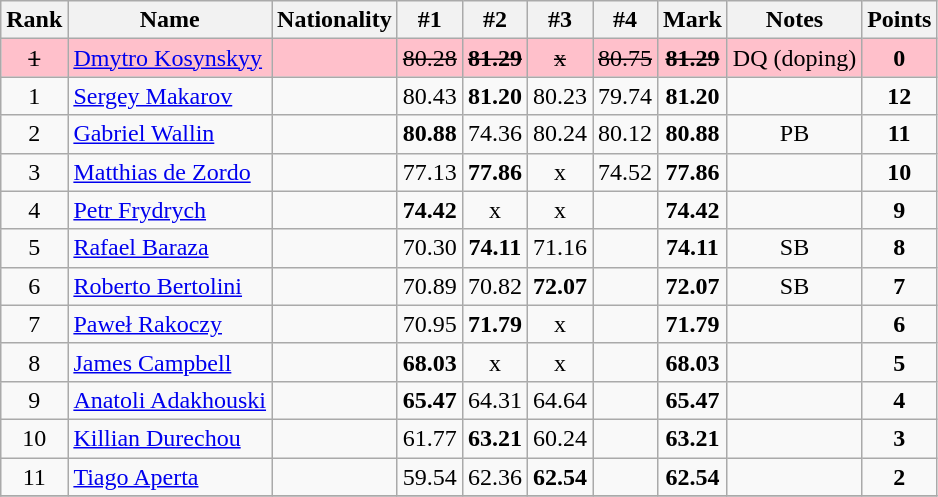<table class="wikitable sortable" style="text-align:center">
<tr>
<th>Rank</th>
<th>Name</th>
<th>Nationality</th>
<th>#1</th>
<th>#2</th>
<th>#3</th>
<th>#4</th>
<th>Mark</th>
<th>Notes</th>
<th>Points</th>
</tr>
<tr bgcolor=pink>
<td><s>1 </s></td>
<td align=left><a href='#'>Dmytro Kosynskyy</a></td>
<td align=left></td>
<td><s>80.28 </s></td>
<td><s><strong>81.29</strong> </s></td>
<td><s>x </s></td>
<td><s>80.75 </s></td>
<td><s><strong>81.29</strong> </s></td>
<td>DQ (doping)</td>
<td><strong>0</strong></td>
</tr>
<tr>
<td>1</td>
<td align=left><a href='#'>Sergey Makarov</a></td>
<td align=left></td>
<td>80.43</td>
<td><strong>81.20</strong></td>
<td>80.23</td>
<td>79.74</td>
<td><strong>81.20</strong></td>
<td></td>
<td><strong>12</strong></td>
</tr>
<tr>
<td>2</td>
<td align=left><a href='#'>Gabriel Wallin</a></td>
<td align=left></td>
<td><strong>80.88</strong></td>
<td>74.36</td>
<td>80.24</td>
<td>80.12</td>
<td><strong>80.88</strong></td>
<td>PB</td>
<td><strong>11</strong></td>
</tr>
<tr>
<td>3</td>
<td align=left><a href='#'>Matthias de Zordo</a></td>
<td align=left></td>
<td>77.13</td>
<td><strong>77.86</strong></td>
<td>x</td>
<td>74.52</td>
<td><strong>77.86</strong></td>
<td></td>
<td><strong>10</strong></td>
</tr>
<tr>
<td>4</td>
<td align=left><a href='#'>Petr Frydrych</a></td>
<td align=left></td>
<td><strong>74.42</strong></td>
<td>x</td>
<td>x</td>
<td></td>
<td><strong>74.42</strong></td>
<td></td>
<td><strong>9</strong></td>
</tr>
<tr>
<td>5</td>
<td align=left><a href='#'>Rafael Baraza</a></td>
<td align=left></td>
<td>70.30</td>
<td><strong>74.11</strong></td>
<td>71.16</td>
<td></td>
<td><strong>74.11</strong></td>
<td>SB</td>
<td><strong>8</strong></td>
</tr>
<tr>
<td>6</td>
<td align=left><a href='#'>Roberto Bertolini</a></td>
<td align=left></td>
<td>70.89</td>
<td>70.82</td>
<td><strong>72.07</strong></td>
<td></td>
<td><strong>72.07</strong></td>
<td>SB</td>
<td><strong>7</strong></td>
</tr>
<tr>
<td>7</td>
<td align=left><a href='#'>Paweł Rakoczy</a></td>
<td align=left></td>
<td>70.95</td>
<td><strong>71.79</strong></td>
<td>x</td>
<td></td>
<td><strong>71.79</strong></td>
<td></td>
<td><strong>6</strong></td>
</tr>
<tr>
<td>8</td>
<td align=left><a href='#'>James Campbell</a></td>
<td align=left></td>
<td><strong>68.03</strong></td>
<td>x</td>
<td>x</td>
<td></td>
<td><strong>68.03</strong></td>
<td></td>
<td><strong>5</strong></td>
</tr>
<tr>
<td>9</td>
<td align=left><a href='#'>Anatoli Adakhouski</a></td>
<td align=left></td>
<td><strong>65.47</strong></td>
<td>64.31</td>
<td>64.64</td>
<td></td>
<td><strong>65.47</strong></td>
<td></td>
<td><strong>4</strong></td>
</tr>
<tr>
<td>10</td>
<td align=left><a href='#'>Killian Durechou</a></td>
<td align=left></td>
<td>61.77</td>
<td><strong>63.21</strong></td>
<td>60.24</td>
<td></td>
<td><strong>63.21</strong></td>
<td></td>
<td><strong>3</strong></td>
</tr>
<tr>
<td>11</td>
<td align=left><a href='#'>Tiago Aperta</a></td>
<td align=left></td>
<td>59.54</td>
<td>62.36</td>
<td><strong>62.54</strong></td>
<td></td>
<td><strong>62.54</strong></td>
<td></td>
<td><strong>2</strong></td>
</tr>
<tr>
</tr>
</table>
